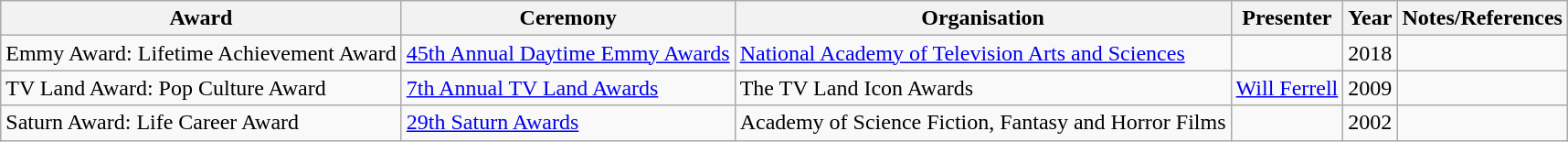<table class="wikitable">
<tr>
<th>Award</th>
<th>Ceremony</th>
<th>Organisation</th>
<th>Presenter</th>
<th>Year</th>
<th>Notes/References</th>
</tr>
<tr>
<td>Emmy Award: Lifetime Achievement Award</td>
<td><a href='#'>45th Annual Daytime Emmy Awards</a></td>
<td><a href='#'>National Academy of Television Arts and Sciences</a></td>
<td></td>
<td>2018</td>
<td></td>
</tr>
<tr>
<td>TV Land Award: Pop Culture Award</td>
<td><a href='#'>7th Annual TV Land Awards</a></td>
<td>The TV Land Icon Awards</td>
<td><a href='#'>Will Ferrell</a></td>
<td>2009</td>
<td></td>
</tr>
<tr>
<td>Saturn Award: Life Career Award</td>
<td><a href='#'>29th Saturn Awards</a></td>
<td>Academy of Science Fiction, Fantasy and Horror Films</td>
<td></td>
<td>2002</td>
<td></td>
</tr>
</table>
